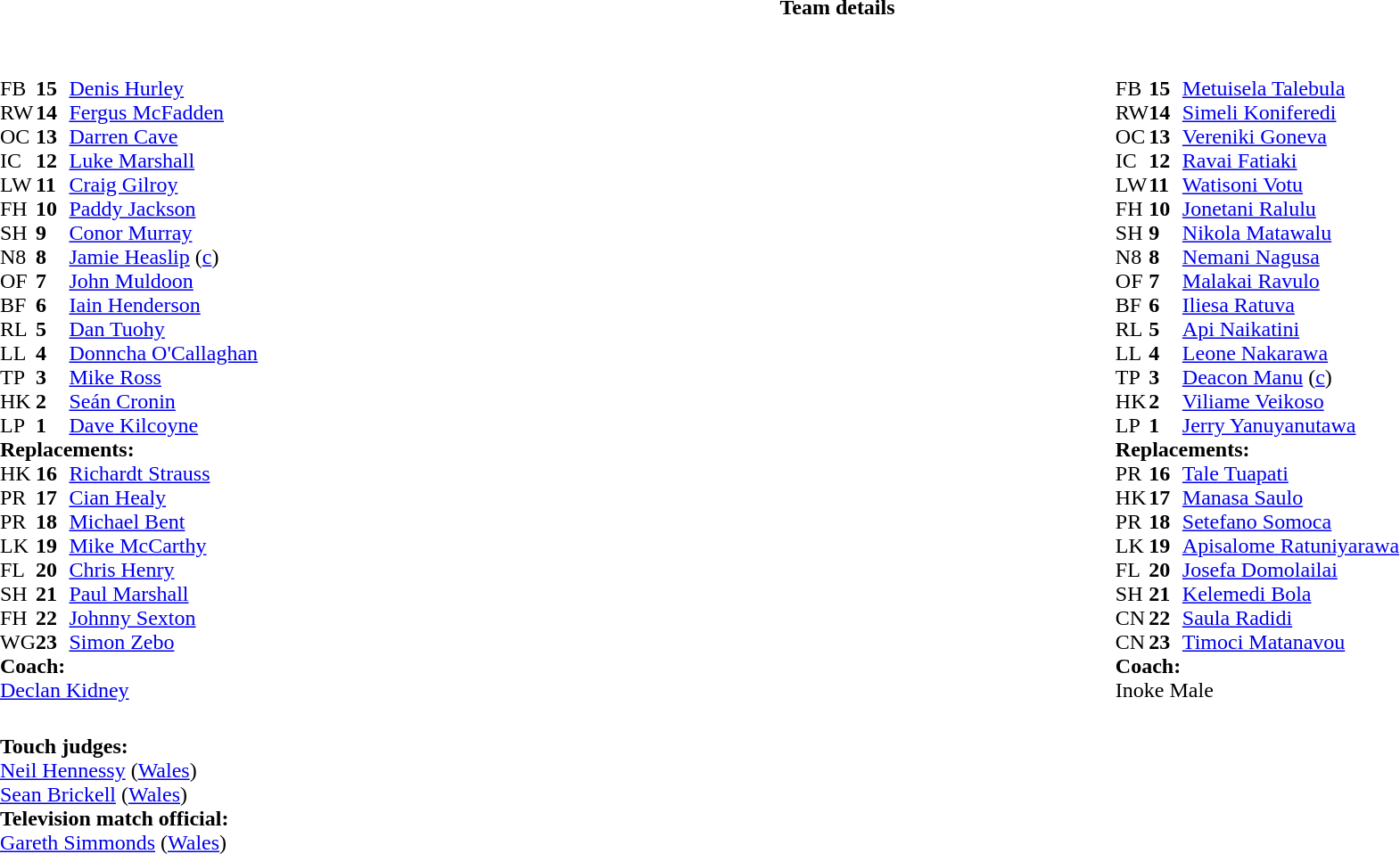<table border="0" width="100%" class="collapsible collapsed">
<tr>
<th>Team details</th>
</tr>
<tr>
<td><br><table width="100%">
<tr>
<td valign="top" width="50%"><br><table style="font-size: 100%" cellspacing="0" cellpadding="0">
<tr>
<th width="25"></th>
<th width="25"></th>
</tr>
<tr>
<td>FB</td>
<td><strong>15</strong></td>
<td><a href='#'>Denis Hurley</a></td>
<td></td>
</tr>
<tr>
<td>RW</td>
<td><strong>14</strong></td>
<td><a href='#'>Fergus McFadden</a></td>
</tr>
<tr>
<td>OC</td>
<td><strong>13</strong></td>
<td><a href='#'>Darren Cave</a></td>
</tr>
<tr>
<td>IC</td>
<td><strong>12</strong></td>
<td><a href='#'>Luke Marshall</a></td>
</tr>
<tr>
<td>LW</td>
<td><strong>11</strong></td>
<td><a href='#'>Craig Gilroy</a></td>
</tr>
<tr>
<td>FH</td>
<td><strong>10</strong></td>
<td><a href='#'>Paddy Jackson</a></td>
</tr>
<tr>
<td>SH</td>
<td><strong>9</strong></td>
<td><a href='#'>Conor Murray</a></td>
<td></td>
<td></td>
</tr>
<tr>
<td>N8</td>
<td><strong>8</strong></td>
<td><a href='#'>Jamie Heaslip</a> (<a href='#'>c</a>)</td>
<td></td>
<td></td>
</tr>
<tr>
<td>OF</td>
<td><strong>7</strong></td>
<td><a href='#'>John Muldoon</a></td>
<td></td>
<td></td>
</tr>
<tr>
<td>BF</td>
<td><strong>6</strong></td>
<td><a href='#'>Iain Henderson</a></td>
</tr>
<tr>
<td>RL</td>
<td><strong>5</strong></td>
<td><a href='#'>Dan Tuohy</a></td>
</tr>
<tr>
<td>LL</td>
<td><strong>4</strong></td>
<td><a href='#'>Donncha O'Callaghan</a></td>
</tr>
<tr>
<td>TP</td>
<td><strong>3</strong></td>
<td><a href='#'>Mike Ross</a></td>
<td></td>
<td></td>
</tr>
<tr>
<td>HK</td>
<td><strong>2</strong></td>
<td><a href='#'>Seán Cronin</a></td>
<td></td>
<td></td>
</tr>
<tr>
<td>LP</td>
<td><strong>1</strong></td>
<td><a href='#'>Dave Kilcoyne</a></td>
<td></td>
<td></td>
</tr>
<tr>
<td colspan=3><strong>Replacements:</strong></td>
</tr>
<tr>
<td>HK</td>
<td><strong>16</strong></td>
<td><a href='#'>Richardt Strauss</a></td>
<td></td>
<td></td>
</tr>
<tr>
<td>PR</td>
<td><strong>17</strong></td>
<td><a href='#'>Cian Healy</a></td>
<td></td>
<td></td>
</tr>
<tr>
<td>PR</td>
<td><strong>18</strong></td>
<td><a href='#'>Michael Bent</a></td>
<td></td>
<td></td>
</tr>
<tr>
<td>LK</td>
<td><strong>19</strong></td>
<td><a href='#'>Mike McCarthy</a></td>
<td></td>
<td></td>
</tr>
<tr>
<td>FL</td>
<td><strong>20</strong></td>
<td><a href='#'>Chris Henry</a></td>
<td></td>
<td></td>
</tr>
<tr>
<td>SH</td>
<td><strong>21</strong></td>
<td><a href='#'>Paul Marshall</a></td>
<td></td>
<td></td>
</tr>
<tr>
<td>FH</td>
<td><strong>22</strong></td>
<td><a href='#'>Johnny Sexton</a></td>
</tr>
<tr>
<td>WG</td>
<td><strong>23</strong></td>
<td><a href='#'>Simon Zebo</a></td>
<td></td>
<td></td>
</tr>
<tr>
<td colspan=3><strong>Coach:</strong></td>
</tr>
<tr>
<td colspan="4"><a href='#'>Declan Kidney</a></td>
</tr>
</table>
</td>
<td valign="top" width="50%"><br><table style="font-size: 100%" cellspacing="0" cellpadding="0" align="center">
<tr>
<th width="25"></th>
<th width="25"></th>
</tr>
<tr>
<td>FB</td>
<td><strong>15</strong></td>
<td><a href='#'>Metuisela Talebula</a></td>
</tr>
<tr>
<td>RW</td>
<td><strong>14</strong></td>
<td><a href='#'>Simeli Koniferedi</a></td>
<td></td>
<td></td>
</tr>
<tr>
<td>OC</td>
<td><strong>13</strong></td>
<td><a href='#'>Vereniki Goneva</a></td>
</tr>
<tr>
<td>IC</td>
<td><strong>12</strong></td>
<td><a href='#'>Ravai Fatiaki</a></td>
<td></td>
<td></td>
</tr>
<tr>
<td>LW</td>
<td><strong>11</strong></td>
<td><a href='#'>Watisoni Votu</a></td>
</tr>
<tr>
<td>FH</td>
<td><strong>10</strong></td>
<td><a href='#'>Jonetani Ralulu</a></td>
</tr>
<tr>
<td>SH</td>
<td><strong>9</strong></td>
<td><a href='#'>Nikola Matawalu</a></td>
<td></td>
<td></td>
</tr>
<tr>
<td>N8</td>
<td><strong>8</strong></td>
<td><a href='#'>Nemani Nagusa</a></td>
<td></td>
<td></td>
</tr>
<tr>
<td>OF</td>
<td><strong>7</strong></td>
<td><a href='#'>Malakai Ravulo</a></td>
</tr>
<tr>
<td>BF</td>
<td><strong>6</strong></td>
<td><a href='#'>Iliesa Ratuva</a></td>
<td></td>
<td></td>
<td></td>
</tr>
<tr>
<td>RL</td>
<td><strong>5</strong></td>
<td><a href='#'>Api Naikatini</a></td>
</tr>
<tr>
<td>LL</td>
<td><strong>4</strong></td>
<td><a href='#'>Leone Nakarawa</a></td>
<td></td>
<td></td>
</tr>
<tr>
<td>TP</td>
<td><strong>3</strong></td>
<td><a href='#'>Deacon Manu</a> (<a href='#'>c</a>)</td>
</tr>
<tr>
<td>HK</td>
<td><strong>2</strong></td>
<td><a href='#'>Viliame Veikoso</a></td>
<td></td>
<td></td>
<td></td>
</tr>
<tr>
<td>LP</td>
<td><strong>1</strong></td>
<td><a href='#'>Jerry Yanuyanutawa</a></td>
<td></td>
<td></td>
</tr>
<tr>
<td colspan=3><strong>Replacements:</strong></td>
</tr>
<tr>
<td>PR</td>
<td><strong>16</strong></td>
<td><a href='#'>Tale Tuapati</a></td>
<td></td>
<td></td>
</tr>
<tr>
<td>HK</td>
<td><strong>17</strong></td>
<td><a href='#'>Manasa Saulo</a></td>
</tr>
<tr>
<td>PR</td>
<td><strong>18</strong></td>
<td><a href='#'>Setefano Somoca</a></td>
<td></td>
<td></td>
</tr>
<tr>
<td>LK</td>
<td><strong>19</strong></td>
<td><a href='#'>Apisalome Ratuniyarawa</a></td>
<td></td>
<td></td>
</tr>
<tr>
<td>FL</td>
<td><strong>20</strong></td>
<td><a href='#'>Josefa Domolailai</a></td>
<td></td>
<td></td>
</tr>
<tr>
<td>SH</td>
<td><strong>21</strong></td>
<td><a href='#'>Kelemedi Bola</a></td>
<td></td>
<td></td>
</tr>
<tr>
<td>CN</td>
<td><strong>22</strong></td>
<td><a href='#'>Saula Radidi</a></td>
<td></td>
<td></td>
</tr>
<tr>
<td>CN</td>
<td><strong>23</strong></td>
<td><a href='#'>Timoci Matanavou</a></td>
<td></td>
<td></td>
</tr>
<tr>
<td colspan=3><strong>Coach:</strong></td>
</tr>
<tr>
<td colspan="4">Inoke Male</td>
</tr>
</table>
</td>
</tr>
</table>
<table width=100% style="font-size: 100%">
<tr>
<td><br><strong>Touch judges:</strong>
<br><a href='#'>Neil Hennessy</a> (<a href='#'>Wales</a>)
<br><a href='#'>Sean Brickell</a> (<a href='#'>Wales</a>)
<br><strong>Television match official:</strong>
<br><a href='#'>Gareth Simmonds</a> (<a href='#'>Wales</a>)</td>
</tr>
</table>
</td>
</tr>
</table>
